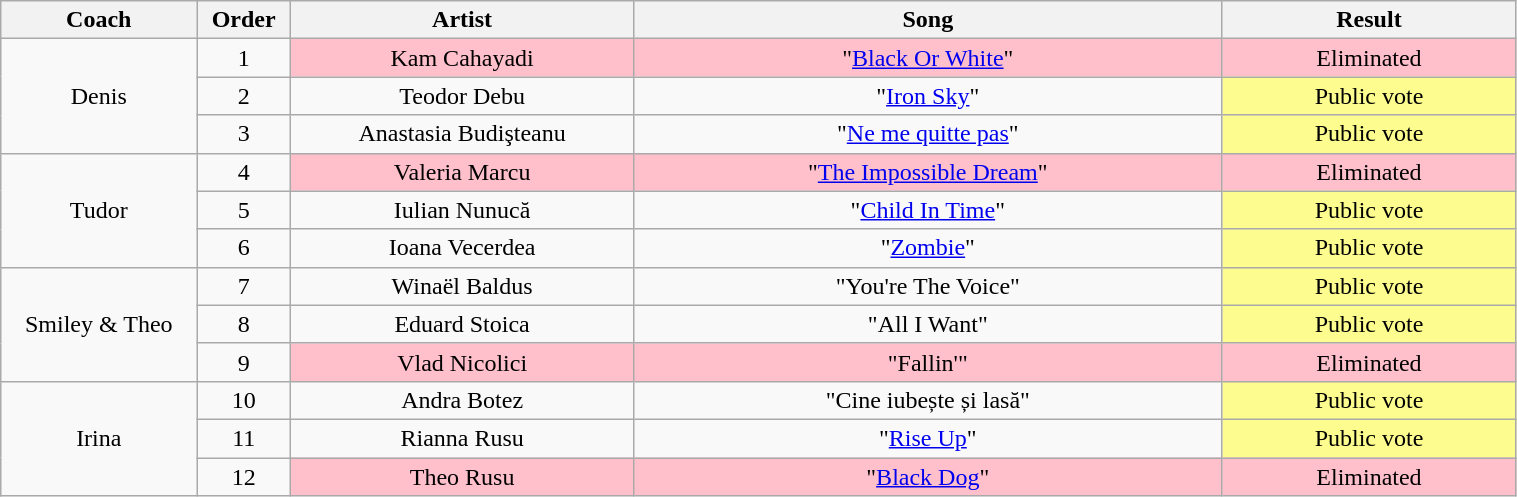<table class="wikitable" style="text-align: center; width:80%;">
<tr>
<th style="width:08%;">Coach</th>
<th style="width:02%;">Order</th>
<th style="width:14%;">Artist</th>
<th style="width:24%;">Song</th>
<th style="width:12%;">Result</th>
</tr>
<tr>
<td rowspan="3">Denis</td>
<td>1</td>
<td bgcolor="pink">Kam Cahayadi</td>
<td bgcolor="pink">"<a href='#'>Black Or White</a>"</td>
<td bgcolor="pink">Eliminated</td>
</tr>
<tr>
<td>2</td>
<td>Teodor Debu</td>
<td>"<a href='#'>Iron Sky</a>"</td>
<td style="background:#fdfc8f;">Public vote</td>
</tr>
<tr>
<td>3</td>
<td>Anastasia Budişteanu</td>
<td>"<a href='#'>Ne me quitte pas</a>"</td>
<td style="background:#fdfc8f;">Public vote</td>
</tr>
<tr>
<td rowspan="3">Tudor</td>
<td>4</td>
<td bgcolor="pink">Valeria Marcu</td>
<td bgcolor="pink">"<a href='#'>The Impossible Dream</a>"</td>
<td bgcolor="pink">Eliminated</td>
</tr>
<tr>
<td>5</td>
<td>Iulian Nunucă</td>
<td>"<a href='#'>Child In Time</a>"</td>
<td style="background:#fdfc8f;">Public vote</td>
</tr>
<tr>
<td>6</td>
<td>Ioana Vecerdea</td>
<td>"<a href='#'>Zombie</a>"</td>
<td style="background:#fdfc8f;">Public vote</td>
</tr>
<tr>
<td rowspan="3">Smiley & Theo</td>
<td>7</td>
<td>Winaël Baldus</td>
<td>"You're The Voice"</td>
<td style="background:#fdfc8f;">Public vote</td>
</tr>
<tr>
<td>8</td>
<td>Eduard Stoica</td>
<td>"All I Want"</td>
<td style="background:#fdfc8f;">Public vote</td>
</tr>
<tr>
<td>9</td>
<td bgcolor="pink">Vlad Nicolici</td>
<td bgcolor="pink">"Fallin'"</td>
<td bgcolor="pink">Eliminated</td>
</tr>
<tr>
<td rowspan="3">Irina</td>
<td>10</td>
<td>Andra Botez</td>
<td>"Cine iubește și lasă"</td>
<td style="background:#fdfc8f;">Public vote</td>
</tr>
<tr>
<td>11</td>
<td>Rianna Rusu</td>
<td>"<a href='#'>Rise Up</a>"</td>
<td style="background:#fdfc8f;">Public vote</td>
</tr>
<tr>
<td>12</td>
<td bgcolor="pink">Theo Rusu</td>
<td bgcolor="pink">"<a href='#'>Black Dog</a>"</td>
<td bgcolor="pink">Eliminated</td>
</tr>
</table>
